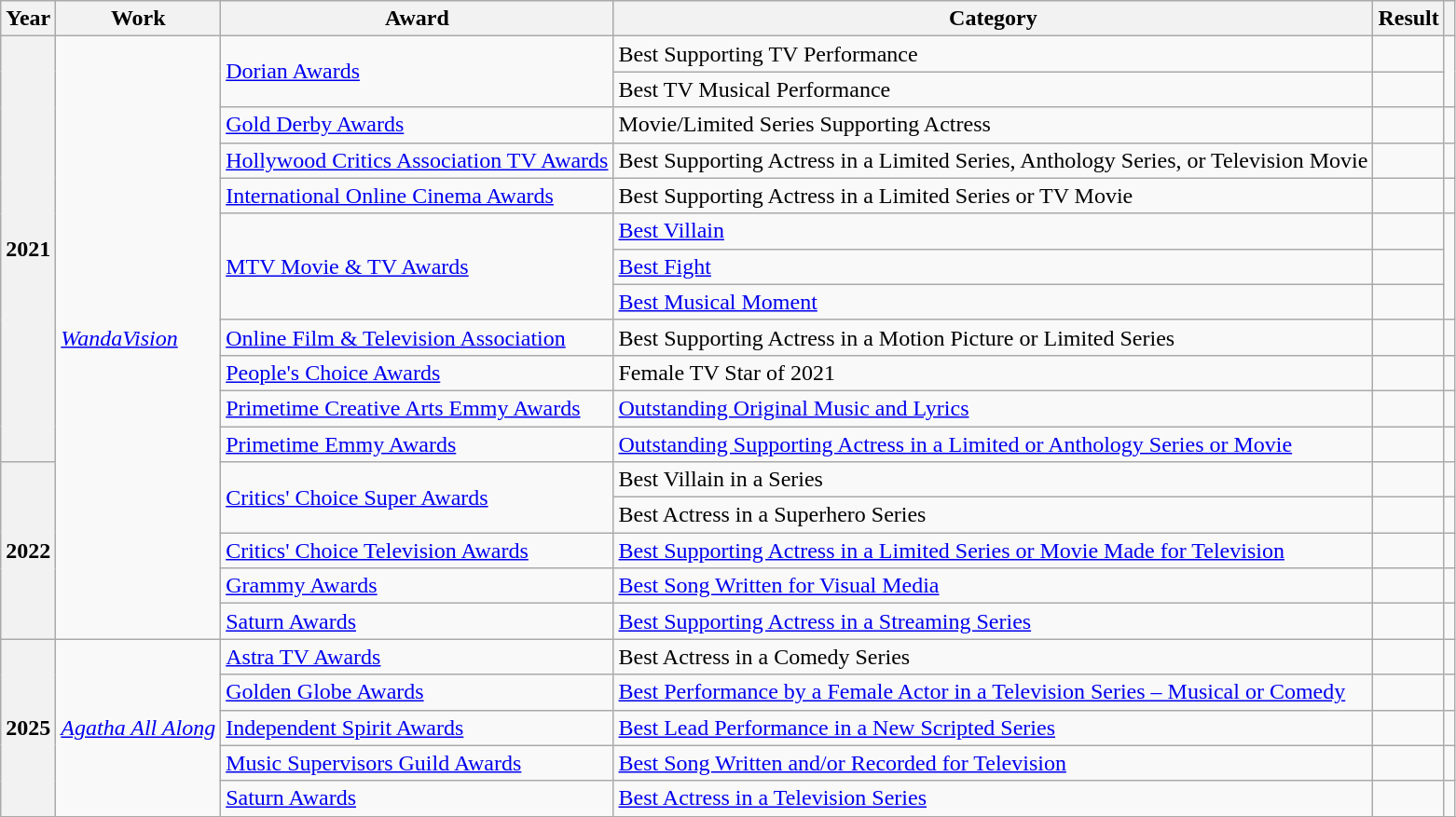<table class="wikitable sortable plainrowheaders col6center">
<tr>
<th scope="col">Year</th>
<th scope="col">Work</th>
<th scope="col">Award</th>
<th scope="col">Category</th>
<th scope="col">Result</th>
<th scope="col" class="unsortable"></th>
</tr>
<tr>
<th rowspan="12" scope="rowgroup">2021</th>
<td rowspan="17"><em><a href='#'>WandaVision</a></em></td>
<td rowspan="2"><a href='#'>Dorian Awards</a></td>
<td>Best Supporting TV Performance</td>
<td></td>
<td rowspan="2" style="text-align:center;"></td>
</tr>
<tr>
<td>Best TV Musical Performance</td>
<td></td>
</tr>
<tr>
<td><a href='#'>Gold Derby Awards</a></td>
<td>Movie/Limited Series Supporting Actress</td>
<td></td>
<td style="text-align:center;"></td>
</tr>
<tr>
<td><a href='#'>Hollywood Critics Association TV Awards</a></td>
<td>Best Supporting Actress in a Limited Series, Anthology Series, or Television Movie</td>
<td></td>
<td style="text-align:center;"></td>
</tr>
<tr>
<td><a href='#'>International Online Cinema Awards</a></td>
<td>Best Supporting Actress in a Limited Series or TV Movie</td>
<td></td>
<td style="text-align:center;"></td>
</tr>
<tr>
<td rowspan="3"><a href='#'>MTV Movie & TV Awards</a></td>
<td><a href='#'>Best Villain</a></td>
<td></td>
<td rowspan="3" style="text-align:center;"></td>
</tr>
<tr>
<td><a href='#'>Best Fight</a></td>
<td></td>
</tr>
<tr>
<td><a href='#'>Best Musical Moment</a></td>
<td></td>
</tr>
<tr>
<td><a href='#'>Online Film & Television Association</a></td>
<td>Best Supporting Actress in a Motion Picture or Limited Series</td>
<td></td>
<td style="text-align:center;"></td>
</tr>
<tr>
<td><a href='#'>People's Choice Awards</a></td>
<td>Female TV Star of 2021</td>
<td></td>
<td rowspan="1" style="text-align:center;"></td>
</tr>
<tr>
<td><a href='#'>Primetime Creative Arts Emmy Awards</a></td>
<td><a href='#'>Outstanding Original Music and Lyrics</a></td>
<td></td>
<td rowspan="1" style="text-align:center;"></td>
</tr>
<tr>
<td><a href='#'>Primetime Emmy Awards</a></td>
<td><a href='#'>Outstanding Supporting Actress in a Limited or Anthology Series or Movie</a></td>
<td></td>
<td rowspan="1" style="text-align:center;"></td>
</tr>
<tr>
<th rowspan="5" scope="rowgroup">2022</th>
<td rowspan="2"><a href='#'>Critics' Choice Super Awards</a></td>
<td>Best Villain in a Series</td>
<td></td>
<td style="text-align:center;"></td>
</tr>
<tr>
<td>Best Actress in a Superhero Series</td>
<td></td>
<td style="text-align:center;"></td>
</tr>
<tr>
<td><a href='#'>Critics' Choice Television Awards</a></td>
<td><a href='#'>Best Supporting Actress in a Limited Series or Movie Made for Television</a></td>
<td></td>
<td style="text-align:center;"></td>
</tr>
<tr>
<td><a href='#'>Grammy Awards</a></td>
<td><a href='#'>Best Song Written for Visual Media</a></td>
<td></td>
<td style="text-align:center;"></td>
</tr>
<tr>
<td><a href='#'>Saturn Awards</a></td>
<td><a href='#'>Best Supporting Actress in a Streaming Series</a></td>
<td></td>
<td style="text-align: center;"></td>
</tr>
<tr>
<th rowspan="6" scope="rowgroup">2025</th>
<td rowspan="6"><em><a href='#'>Agatha All Along</a></em></td>
<td><a href='#'>Astra TV Awards</a></td>
<td>Best Actress in a Comedy Series</td>
<td></td>
<td style="text-align: center;"></td>
</tr>
<tr>
<td><a href='#'>Golden Globe Awards</a></td>
<td><a href='#'>Best Performance by a Female Actor in a Television Series – Musical or Comedy</a></td>
<td></td>
<td style="text-align:center;"></td>
</tr>
<tr>
<td><a href='#'>Independent Spirit Awards</a></td>
<td><a href='#'>Best Lead Performance in a New Scripted Series</a></td>
<td></td>
<td style="text-align:center;"></td>
</tr>
<tr>
<td><a href='#'>Music Supervisors Guild Awards</a></td>
<td><a href='#'>Best Song Written and/or Recorded for Television</a></td>
<td></td>
<td style="text-align:center;"></td>
</tr>
<tr>
<td><a href='#'>Saturn Awards</a></td>
<td><a href='#'>Best Actress in a Television Series</a></td>
<td></td>
<td style="text-align: center;"></td>
</tr>
<tr>
</tr>
</table>
